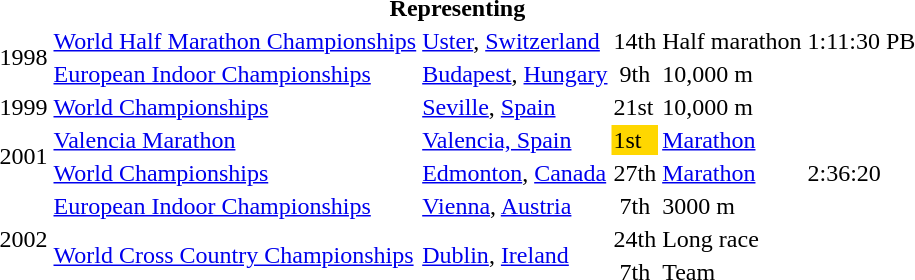<table>
<tr>
<th colspan="7">Representing </th>
</tr>
<tr>
<td rowspan=2>1998</td>
<td><a href='#'>World Half Marathon Championships</a></td>
<td><a href='#'>Uster</a>, <a href='#'>Switzerland</a></td>
<td align="center">14th</td>
<td>Half marathon</td>
<td>1:11:30 PB</td>
</tr>
<tr>
<td><a href='#'>European Indoor Championships</a></td>
<td><a href='#'>Budapest</a>, <a href='#'>Hungary</a></td>
<td align="center">9th</td>
<td>10,000 m</td>
<td></td>
</tr>
<tr>
<td>1999</td>
<td><a href='#'>World Championships</a></td>
<td><a href='#'>Seville</a>, <a href='#'>Spain</a></td>
<td>21st</td>
<td>10,000 m</td>
<td></td>
</tr>
<tr>
<td rowspan=2>2001</td>
<td><a href='#'>Valencia Marathon</a></td>
<td><a href='#'>Valencia, Spain</a></td>
<td bgcolor="gold">1st</td>
<td><a href='#'>Marathon</a></td>
</tr>
<tr>
<td 2:36:20><a href='#'>World Championships</a></td>
<td><a href='#'>Edmonton</a>, <a href='#'>Canada</a></td>
<td>27th</td>
<td><a href='#'>Marathon</a></td>
<td>2:36:20</td>
</tr>
<tr>
<td rowspan=3>2002</td>
<td><a href='#'>European Indoor Championships</a></td>
<td><a href='#'>Vienna</a>, <a href='#'>Austria</a></td>
<td align="center">7th</td>
<td>3000 m</td>
<td></td>
</tr>
<tr>
<td rowspan=2><a href='#'>World Cross Country Championships</a></td>
<td rowspan=2><a href='#'>Dublin</a>, <a href='#'>Ireland</a></td>
<td align="center">24th</td>
<td>Long race</td>
<td></td>
</tr>
<tr>
<td align="center">7th</td>
<td>Team </td>
<td></td>
</tr>
</table>
